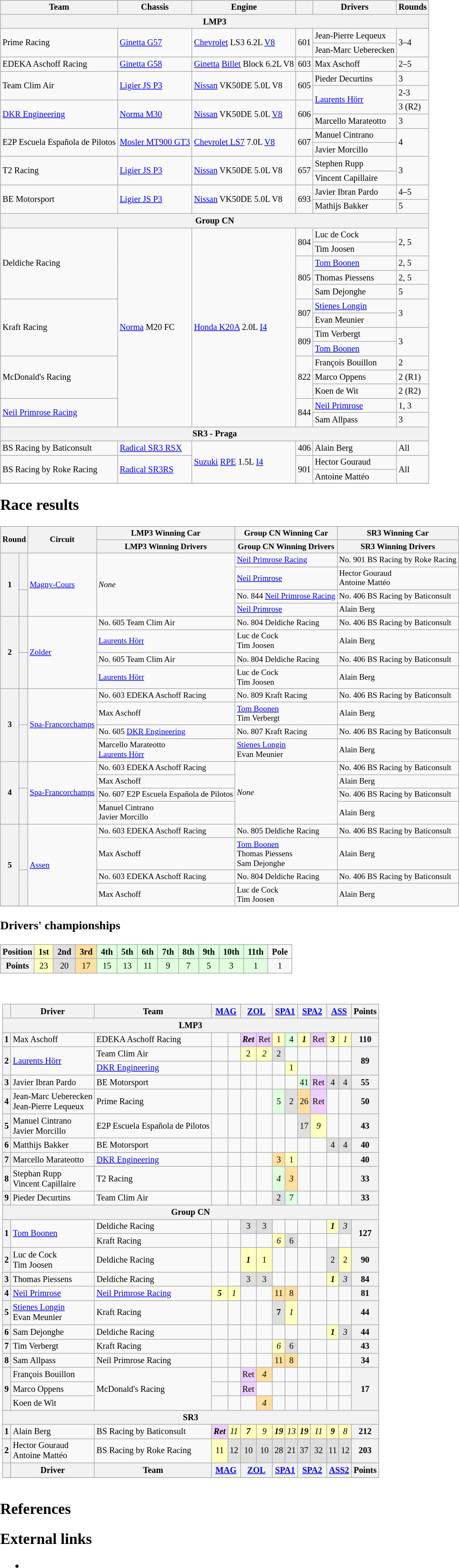<table>
<tr>
<td><br><table class="wikitable" style="font-size: 85%;">
<tr>
<th>Team</th>
<th>Chassis</th>
<th>Engine</th>
<th></th>
<th>Drivers</th>
<th>Rounds</th>
</tr>
<tr>
<th colspan=6>LMP3</th>
</tr>
<tr>
<td rowspan=2> Prime Racing</td>
<td rowspan=2><a href='#'>Ginetta G57</a></td>
<td rowspan=2><a href='#'>Chevrolet</a> LS3 6.2L <a href='#'>V8</a></td>
<td rowspan=2>601</td>
<td> Jean-Pierre Lequeux</td>
<td rowspan=2>3–4</td>
</tr>
<tr>
<td> Jean-Marc Ueberecken</td>
</tr>
<tr>
<td> EDEKA Aschoff Racing</td>
<td><a href='#'>Ginetta G58</a></td>
<td><a href='#'>Ginetta</a> <a href='#'>Billet</a> Block 6.2L V8</td>
<td>603</td>
<td> Max Aschoff</td>
<td>2–5</td>
</tr>
<tr>
<td rowspan=2> Team Clim Air</td>
<td rowspan=2><a href='#'>Ligier JS P3</a></td>
<td rowspan=2><a href='#'>Nissan</a> VK50DE 5.0L V8</td>
<td rowspan=2>605</td>
<td> Pieder Decurtins</td>
<td>3</td>
</tr>
<tr>
<td rowspan=2> <a href='#'>Laurents Hörr</a></td>
<td>2-3</td>
</tr>
<tr>
<td rowspan=2> <a href='#'>DKR Engineering</a></td>
<td rowspan=2><a href='#'>Norma M30</a></td>
<td rowspan=2><a href='#'>Nissan</a> VK50DE 5.0L <a href='#'>V8</a></td>
<td rowspan=2>606</td>
<td>3 (R2)</td>
</tr>
<tr>
<td> Marcello Marateotto</td>
<td>3</td>
</tr>
<tr>
<td rowspan=2> E2P Escuela Española de Pilotos</td>
<td rowspan=2><a href='#'>Mosler MT900 GT3</a></td>
<td rowspan=2><a href='#'>Chevrolet LS7</a> 7.0L <a href='#'>V8</a></td>
<td rowspan=2>607</td>
<td> Manuel Cintrano</td>
<td rowspan=2>4</td>
</tr>
<tr>
<td> Javier Morcillo</td>
</tr>
<tr>
<td rowspan=2> T2 Racing</td>
<td rowspan=2><a href='#'>Ligier JS P3</a></td>
<td rowspan=2><a href='#'>Nissan</a> VK50DE 5.0L V8</td>
<td rowspan=2>657</td>
<td> Stephen Rupp</td>
<td rowspan=2>3</td>
</tr>
<tr>
<td> Vincent Capillaire</td>
</tr>
<tr>
<td rowspan=2> BE Motorsport</td>
<td rowspan=2><a href='#'>Ligier JS P3</a></td>
<td rowspan=2><a href='#'>Nissan</a> VK50DE 5.0L V8</td>
<td rowspan=2>693</td>
<td> Javier Ibran Pardo</td>
<td>4–5</td>
</tr>
<tr>
<td> Mathijs Bakker</td>
<td>5</td>
</tr>
<tr>
<th colspan=6>Group CN</th>
</tr>
<tr>
<td rowspan=5> Deldiche Racing</td>
<td rowspan=14><a href='#'>Norma</a> M20 FC</td>
<td rowspan=14><a href='#'>Honda K20A</a> 2.0L <a href='#'>I4</a></td>
<td rowspan=2>804</td>
<td> Luc de Cock</td>
<td rowspan=2>2, 5</td>
</tr>
<tr>
<td> Tim Joosen</td>
</tr>
<tr>
<td rowspan=3>805</td>
<td> <a href='#'>Tom Boonen</a></td>
<td>2, 5</td>
</tr>
<tr>
<td> Thomas Piessens</td>
<td>2, 5</td>
</tr>
<tr>
<td> Sam Dejonghe</td>
<td>5</td>
</tr>
<tr>
<td rowspan=4> Kraft Racing</td>
<td rowspan=2>807</td>
<td> <a href='#'>Stienes Longin</a></td>
<td rowspan=2>3</td>
</tr>
<tr>
<td> Evan Meunier</td>
</tr>
<tr>
<td rowspan=2>809</td>
<td> Tim Verbergt</td>
<td rowspan=2>3</td>
</tr>
<tr>
<td> <a href='#'>Tom Boonen</a></td>
</tr>
<tr>
<td rowspan=3> McDonald's Racing</td>
<td rowspan=3>822</td>
<td> François Bouillon</td>
<td>2</td>
</tr>
<tr>
<td> Marco Oppens</td>
<td>2 (R1)</td>
</tr>
<tr>
<td> Koen de Wit</td>
<td>2 (R2)</td>
</tr>
<tr>
<td rowspan=2> <a href='#'>Neil Primrose Racing</a></td>
<td rowspan=2>844</td>
<td> <a href='#'>Neil Primrose</a></td>
<td>1, 3</td>
</tr>
<tr>
<td> Sam Allpass</td>
<td>3</td>
</tr>
<tr>
<th colspan=6>SR3 - Praga</th>
</tr>
<tr>
<td> BS Racing by Baticonsult</td>
<td><a href='#'>Radical SR3 RSX</a></td>
<td rowspan=3><a href='#'>Suzuki</a> <a href='#'>RPE</a> 1.5L <a href='#'>I4</a></td>
<td>406</td>
<td> Alain Berg</td>
<td>All</td>
</tr>
<tr>
<td rowspan=2> BS Racing by Roke Racing</td>
<td rowspan=2><a href='#'>Radical SR3RS</a></td>
<td rowspan=2>901</td>
<td> Hector Gouraud</td>
<td rowspan=2>All</td>
</tr>
<tr>
<td> Antoine Mattéo</td>
</tr>
<tr>
</tr>
</table>
<h2>Race results</h2><table class="wikitable" style="font-size: 80%;">
<tr>
<th rowspan=2 colspan=2>Round</th>
<th rowspan=2>Circuit</th>
<th>LMP3 Winning Car</th>
<th>Group CN Winning Car</th>
<th>SR3 Winning Car</th>
</tr>
<tr>
<th>LMP3 Winning Drivers</th>
<th>Group CN Winning Drivers</th>
<th>SR3 Winning Drivers</th>
</tr>
<tr>
<th rowspan=4>1</th>
<th rowspan=2></th>
<td rowspan=4> <a href='#'>Magny-Cours</a></td>
<td rowspan=4><em>None</em></td>
<td> <a href='#'>Neil Primrose Racing</a></td>
<td> No. 901 BS Racing by Roke Racing</td>
</tr>
<tr>
<td> <a href='#'>Neil Primrose</a></td>
<td> Hector Gouraud<br> Antoine Mattéo</td>
</tr>
<tr>
<th rowspan=2></th>
<td> No. 844 <a href='#'>Neil Primrose Racing</a></td>
<td> No. 406 BS Racing by Baticonsult</td>
</tr>
<tr>
<td> <a href='#'>Neil Primrose</a></td>
<td> Alain Berg</td>
</tr>
<tr>
<th rowspan=4>2</th>
<th rowspan=2></th>
<td rowspan=4> <a href='#'>Zolder</a></td>
<td> No. 605 Team Clim Air</td>
<td> No. 804 Deldiche Racing</td>
<td> No. 406 BS Racing by Baticonsult</td>
</tr>
<tr>
<td> <a href='#'>Laurents Hörr</a></td>
<td> Luc de Cock<br> Tim Joosen</td>
<td> Alain Berg</td>
</tr>
<tr>
<th rowspan=2></th>
<td> No. 605 Team Clim Air</td>
<td> No. 804 Deldiche Racing</td>
<td> No. 406 BS Racing by Baticonsult</td>
</tr>
<tr>
<td> <a href='#'>Laurents Hörr</a></td>
<td> Luc de Cock<br> Tim Joosen</td>
<td> Alain Berg</td>
</tr>
<tr>
<th rowspan=4>3</th>
<th rowspan=2></th>
<td rowspan=4> <a href='#'>Spa-Francorchamps</a></td>
<td> No. 603 EDEKA Aschoff Racing</td>
<td> No. 809 Kraft Racing</td>
<td> No. 406 BS Racing by Baticonsult</td>
</tr>
<tr>
<td> Max Aschoff</td>
<td> <a href='#'>Tom Boonen</a><br> Tim Verbergt</td>
<td> Alain Berg</td>
</tr>
<tr>
<th rowspan=2></th>
<td> No. 605 <a href='#'>DKR Engineering</a></td>
<td> No. 807 Kraft Racing</td>
<td> No. 406 BS Racing by Baticonsult</td>
</tr>
<tr>
<td> Marcello Marateotto<br> <a href='#'>Laurents Hörr</a></td>
<td> <a href='#'>Stienes Longin</a><br> Evan Meunier</td>
<td> Alain Berg</td>
</tr>
<tr>
<th rowspan=4>4</th>
<th rowspan=2></th>
<td rowspan=4> <a href='#'>Spa-Francorchamps</a></td>
<td> No. 603 EDEKA Aschoff Racing</td>
<td rowspan=4><em>None</em></td>
<td> No. 406 BS Racing by Baticonsult</td>
</tr>
<tr>
<td> Max Aschoff</td>
<td> Alain Berg</td>
</tr>
<tr>
<th rowspan=2></th>
<td> No. 607 E2P Escuela Española de Pilotos</td>
<td> No. 406 BS Racing by Baticonsult</td>
</tr>
<tr>
<td> Manuel Cintrano<br> Javier Morcillo</td>
<td> Alain Berg</td>
</tr>
<tr>
<th rowspan=4>5</th>
<th rowspan=2></th>
<td rowspan=4> <a href='#'>Assen</a></td>
<td> No. 603 EDEKA Aschoff Racing</td>
<td> No. 805 Deldiche Racing</td>
<td> No. 406 BS Racing by Baticonsult</td>
</tr>
<tr>
<td> Max Aschoff</td>
<td> <a href='#'>Tom Boonen</a><br> Thomas Piessens<br> Sam Dejonghe</td>
<td> Alain Berg</td>
</tr>
<tr>
<th rowspan=2></th>
<td> No. 603 EDEKA Aschoff Racing</td>
<td> No. 804 Deldiche Racing</td>
<td> No. 406 BS Racing by Baticonsult</td>
</tr>
<tr>
<td> Max Aschoff</td>
<td> Luc de Cock<br> Tim Joosen</td>
<td> Alain Berg</td>
</tr>
<tr>
</tr>
</table>
<h3>Drivers' championships</h3><table class="wikitable" style="font-size:85%; text-align:center">
<tr>
<th>Position</th>
<td style="background:#ffffbf;"> <strong>1st</strong> </td>
<td style="background:#dfdfdf;"> <strong>2nd</strong> </td>
<td style="background:#ffdf9f;"> <strong>3rd</strong> </td>
<td style="background:#dfffdf;"> <strong>4th</strong> </td>
<td style="background:#dfffdf;"> <strong>5th</strong> </td>
<td style="background:#dfffdf;"> <strong>6th</strong> </td>
<td style="background:#dfffdf;"> <strong>7th</strong> </td>
<td style="background:#dfffdf;"> <strong>8th</strong> </td>
<td style="background:#dfffdf;"> <strong>9th</strong> </td>
<td style="background:#dfffdf;"> <strong>10th</strong> </td>
<td style="background:#dfffdf;"> <strong>11th</strong> </td>
<td> <strong>Pole</strong> </td>
</tr>
<tr>
<th>Points</th>
<td style="background:#ffffbf;">23</td>
<td style="background:#dfdfdf;">20</td>
<td style="background:#ffdf9f;">17</td>
<td style="background:#dfffdf;">15</td>
<td style="background:#dfffdf;">13</td>
<td style="background:#dfffdf;">11</td>
<td style="background:#dfffdf;">9</td>
<td style="background:#dfffdf;">7</td>
<td style="background:#dfffdf;">5</td>
<td style="background:#dfffdf;">3</td>
<td style="background:#dfffdf;">1</td>
<td>1</td>
</tr>
</table>
<table>
<tr>
<td valign="top"><br><table class="wikitable" style="font-size: 85%; text-align:center;">
<tr>
<th></th>
<th>Driver</th>
<th>Team</th>
<th colspan=2><a href='#'>MAG</a><br></th>
<th colspan=2><a href='#'>ZOL</a><br></th>
<th colspan=2><a href='#'>SPA1</a><br></th>
<th colspan=2><a href='#'>SPA2</a><br></th>
<th colspan=2><a href='#'>ASS</a><br></th>
<th>Points</th>
</tr>
<tr>
<th colspan=14>LMP3</th>
</tr>
<tr>
<th>1</th>
<td align=left> Max Aschoff</td>
<td align=left> EDEKA Aschoff Racing</td>
<td></td>
<td></td>
<td style="background:#EFCFFF;"><strong><em>Ret</em></strong></td>
<td style="background:#EFCFFF;">Ret</td>
<td style="background:#FFFFBF;">1</td>
<td style="background:#DFFFDF;">4</td>
<td style="background:#FFFFBF;"><strong><em>1</em></strong></td>
<td style="background:#EFCFFF;">Ret</td>
<td style="background:#FFFFBF;"><strong><em>3</em></strong></td>
<td style="background:#FFFFBF;"><em>1</em></td>
<th>110</th>
</tr>
<tr>
<th rowspan=2>2</th>
<td rowspan=2 align=left> <a href='#'>Laurents Hörr</a></td>
<td align=left> Team Clim Air</td>
<td></td>
<td></td>
<td style="background:#FFFFBF;">2</td>
<td style="background:#FFFFBF;"><em>2</em></td>
<td style="background:#DFDFDF;">2</td>
<td></td>
<td></td>
<td></td>
<td></td>
<td></td>
<th rowspan=2>89</th>
</tr>
<tr>
<td align=left> <a href='#'>DKR Engineering</a></td>
<td></td>
<td></td>
<td></td>
<td></td>
<td></td>
<td style="background:#FFFFBF;">1</td>
<td></td>
<td></td>
<td></td>
<td></td>
</tr>
<tr>
<th>3</th>
<td align=left> Javier Ibran Pardo</td>
<td align=left> BE Motorsport</td>
<td></td>
<td></td>
<td></td>
<td></td>
<td></td>
<td></td>
<td style="background:#DFFFDF;">41</td>
<td style="background:#EFCFFF;">Ret</td>
<td style="background:#DFDFDF;">4</td>
<td style="background:#DFDFDF;">4</td>
<th>55</th>
</tr>
<tr>
<th>4</th>
<td align=left> Jean-Marc Ueberecken<br> Jean-Pierre Lequeux</td>
<td align=left> Prime Racing</td>
<td></td>
<td></td>
<td></td>
<td></td>
<td style="background:#DFFFDF;">5</td>
<td style="background:#DFDFDF;">2</td>
<td style="background:#FFDF9F;">26</td>
<td style="background:#EFCFFF;">Ret</td>
<td></td>
<td></td>
<th>50</th>
</tr>
<tr>
<th>5</th>
<td align=left> Manuel Cintrano<br> Javier Morcillo</td>
<td align=left> E2P Escuela Española de Pilotos</td>
<td></td>
<td></td>
<td></td>
<td></td>
<td></td>
<td></td>
<td style="background:#DFDFDF;">17</td>
<td style="background:#FFFFBF;"><em>9</em></td>
<td></td>
<td></td>
<th>43</th>
</tr>
<tr>
<th>6</th>
<td align=left> Matthijs Bakker</td>
<td align=left> BE Motorsport</td>
<td></td>
<td></td>
<td></td>
<td></td>
<td></td>
<td></td>
<td></td>
<td></td>
<td style="background:#DFDFDF;">4</td>
<td style="background:#DFDFDF;">4</td>
<th>40</th>
</tr>
<tr>
<th>7</th>
<td align=left> Marcello Marateotto</td>
<td align=left> <a href='#'>DKR Engineering</a></td>
<td></td>
<td></td>
<td></td>
<td></td>
<td style="background:#FFDF9F;">3</td>
<td style="background:#FFFFBF;">1</td>
<td></td>
<td></td>
<td></td>
<td></td>
<th>40</th>
</tr>
<tr>
<th>8</th>
<td align=left> Stephan Rupp<br> Vincent Capillaire</td>
<td align=left> T2 Racing</td>
<td></td>
<td></td>
<td></td>
<td></td>
<td style="background:#DFFFDF;"><em>4</em></td>
<td style="background:#FFDF9F;"><em>3</em></td>
<td></td>
<td></td>
<td></td>
<td></td>
<th>33</th>
</tr>
<tr>
<th>9</th>
<td align=left> Pieder Decurtins</td>
<td align=left> Team Clim Air</td>
<td></td>
<td></td>
<td></td>
<td></td>
<td style="background:#DFDFDF;">2</td>
<td style="background:#DFFFDF;">7</td>
<td></td>
<td></td>
<td></td>
<td></td>
<th>33</th>
</tr>
<tr>
<th colspan=14>Group CN</th>
</tr>
<tr>
<th rowspan=2>1</th>
<td rowspan=2 align=left> <a href='#'>Tom Boonen</a></td>
<td align=left> Deldiche Racing</td>
<td></td>
<td></td>
<td style="background:#DFDFDF;">3</td>
<td style="background:#DFDFDF;">3</td>
<td></td>
<td></td>
<td></td>
<td></td>
<td style="background:#FFFFBF;"><strong><em>1</em></strong></td>
<td style="background:#DFDFDF;"><em>3</em></td>
<th rowspan=2>127</th>
</tr>
<tr>
<td align=left> Kraft Racing</td>
<td></td>
<td></td>
<td></td>
<td></td>
<td style="background:#FFFFBF;"><em>6</em></td>
<td style="background:#DFDFDF;">6</td>
<td></td>
<td></td>
<td></td>
<td></td>
</tr>
<tr>
<th>2</th>
<td align=left> Luc de Cock<br> Tim Joosen</td>
<td align=left> Deldiche Racing</td>
<td></td>
<td></td>
<td style="background:#FFFFBF;"><strong><em>1</em></strong></td>
<td style="background:#FFFFBF;">1</td>
<td></td>
<td></td>
<td></td>
<td></td>
<td style="background:#DFDFDF;">2</td>
<td style="background:#FFFFBF;">2</td>
<th>90</th>
</tr>
<tr>
<th>3</th>
<td align=left> Thomas Piessens</td>
<td align=left> Deldiche Racing</td>
<td></td>
<td></td>
<td style="background:#DFDFDF;">3</td>
<td style="background:#DFDFDF;">3</td>
<td></td>
<td></td>
<td></td>
<td></td>
<td style="background:#FFFFBF;"><strong><em>1</em></strong></td>
<td style="background:#DFDFDF;"><em>3</em></td>
<th>84</th>
</tr>
<tr>
<th>4</th>
<td align=left> <a href='#'>Neil Primrose</a></td>
<td align=left> <a href='#'>Neil Primrose Racing</a></td>
<td style="background:#FFFFBF;"><strong><em>5</em></strong></td>
<td style="background:#FFFFBF;"><em>1</em></td>
<td></td>
<td></td>
<td style="background:#FFDF9F;">11</td>
<td style="background:#FFDF9F;">8</td>
<td></td>
<td></td>
<td></td>
<td></td>
<th>81</th>
</tr>
<tr>
<th>5</th>
<td align=left> <a href='#'>Stienes Longin</a><br> Evan Meunier</td>
<td align=left> Kraft Racing</td>
<td></td>
<td></td>
<td></td>
<td></td>
<td style="background:#DFDFDF;"><strong>7</strong></td>
<td style="background:#FFFFBF;"><em>1</em></td>
<td></td>
<td></td>
<td></td>
<td></td>
<th>44</th>
</tr>
<tr>
<th>6</th>
<td align=left> Sam Dejonghe</td>
<td align=left> Deldiche Racing</td>
<td></td>
<td></td>
<td></td>
<td></td>
<td></td>
<td></td>
<td></td>
<td></td>
<td style="background:#FFFFBF;"><strong><em>1</em></strong></td>
<td style="background:#DFDFDF;"><em>3</em></td>
<th>44</th>
</tr>
<tr>
<th>7</th>
<td align=left> Tim Verbergt</td>
<td align=left> Kraft Racing</td>
<td></td>
<td></td>
<td></td>
<td></td>
<td style="background:#FFFFBF;"><em>6</em></td>
<td style="background:#DFDFDF;">6</td>
<td></td>
<td></td>
<td></td>
<td></td>
<th>43</th>
</tr>
<tr>
<th>8</th>
<td align=left> Sam Allpass</td>
<td align=left> Neil Primrose Racing</td>
<td></td>
<td></td>
<td></td>
<td></td>
<td style="background:#FFDF9F;">11</td>
<td style="background:#FFDF9F;">8</td>
<td></td>
<td></td>
<td></td>
<td></td>
<th>34</th>
</tr>
<tr>
<th rowspan=3>9</th>
<td align=left> François Bouillon</td>
<td rowspan=3 align=left> McDonald's Racing</td>
<td></td>
<td></td>
<td style="background:#EFCFFF;">Ret</td>
<td style="background:#FFDF9F;"><em>4</em></td>
<td></td>
<td></td>
<td></td>
<td></td>
<td></td>
<td></td>
<th rowspan=3>17</th>
</tr>
<tr>
<td align=left> Marco Oppens</td>
<td></td>
<td></td>
<td style="background:#EFCFFF;">Ret</td>
<td></td>
<td></td>
<td></td>
<td></td>
<td></td>
<td></td>
<td></td>
</tr>
<tr>
<td align=left> Koen de Wit</td>
<td></td>
<td></td>
<td></td>
<td style="background:#FFDF9F;"><em>4</em></td>
<td></td>
<td></td>
<td></td>
<td></td>
<td></td>
<td></td>
</tr>
<tr>
<th colspan=14>SR3</th>
</tr>
<tr>
<th>1</th>
<td align=left> Alain Berg</td>
<td align=left> BS Racing by Baticonsult</td>
<td style="background:#EFCFFF;"><strong><em>Ret</em></strong></td>
<td style="background:#FFFFBF;"><em>11</em></td>
<td style="background:#FFFFBF;"><strong><em>7</em></strong></td>
<td style="background:#FFFFBF;"><em>9</em></td>
<td style="background:#FFFFBF;"><strong><em>19</em></strong></td>
<td style="background:#FFFFBF;"><em>13</em></td>
<td style="background:#FFFFBF;"><strong><em>19</em></strong></td>
<td style="background:#FFFFBF;"><em>11</em></td>
<td style="background:#FFFFBF;"><strong><em>9</em></strong></td>
<td style="background:#FFFFBF;"><em>8</em></td>
<th>212</th>
</tr>
<tr>
<th>2</th>
<td align=left> Hector Gouraud<br> Antoine Mattéo</td>
<td align=left> BS Racing by Roke Racing</td>
<td style="background:#FFFFBF;">11</td>
<td style="background:#DFDFDF;">12</td>
<td style="background:#DFDFDF;">10</td>
<td style="background:#DFDFDF;">10</td>
<td style="background:#DFDFDF;">28</td>
<td style="background:#DFDFDF;">21</td>
<td style="background:#DFDFDF;">37</td>
<td style="background:#DFDFDF;">32</td>
<td style="background:#DFDFDF;">11</td>
<td style="background:#DFDFDF;">12</td>
<th>203</th>
</tr>
<tr>
<th></th>
<th>Driver</th>
<th>Team</th>
<th colspan=2><a href='#'>MAG</a><br></th>
<th colspan=2><a href='#'>ZOL</a><br></th>
<th colspan=2><a href='#'>SPA1</a><br></th>
<th colspan=2><a href='#'>SPA2</a><br></th>
<th colspan=2><a href='#'>ASS2</a><br></th>
<th>Points</th>
</tr>
<tr>
</tr>
</table>
</td>
<td><br>
<br></td>
</tr>
</table>
<h2>References</h2><h2>External links</h2><ul><li></li></ul><br>

</td>
</tr>
</table>
